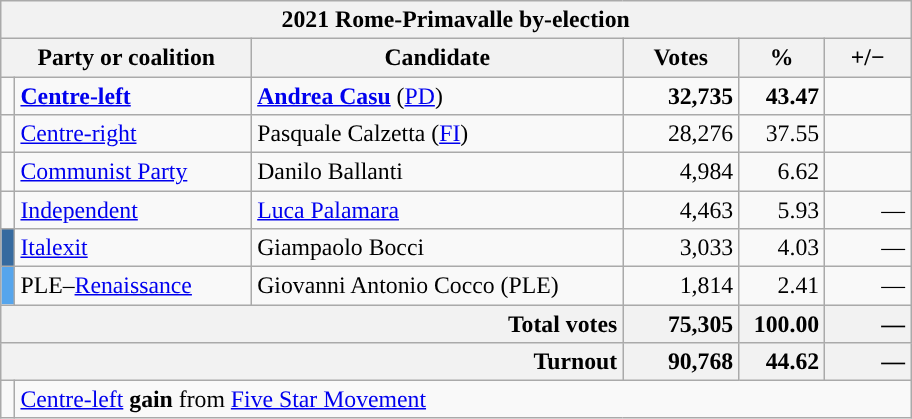<table class = "wikitable" style="font-size:99%;">
<tr>
<td colspan=6 style = "background-color:#F2F2F2; text-align:center;"><strong>2021 Rome-Primavalle by-election</strong></td>
</tr>
<tr>
<th style = "width: 160px;" colspan=2>Party or coalition</th>
<th style = "width: 240px;">Candidate</th>
<th style = "width: 70px;">Votes</th>
<th style = "width: 50px;">%</th>
<th style = "width: 50px;">+/−</th>
</tr>
<tr>
<td style="background-color:"></td>
<td><strong><a href='#'>Centre-left</a></strong></td>
<td><strong><a href='#'>Andrea Casu</a></strong> (<a href='#'>PD</a>)</td>
<td style = "text-align:right;"><strong>32,735</strong></td>
<td style = "text-align:right;"><strong>43.47</strong></td>
<td style = "text-align:right;"></td>
</tr>
<tr>
<td style="background-color:"></td>
<td><a href='#'>Centre-right</a></td>
<td>Pasquale Calzetta (<a href='#'>FI</a>)</td>
<td style="text-align:right;">28,276</td>
<td style="text-align:right;">37.55</td>
<td style="text-align:right;"></td>
</tr>
<tr>
<td style="background-color:"></td>
<td><a href='#'>Communist Party</a></td>
<td>Danilo Ballanti</td>
<td style="text-align:right;">4,984</td>
<td style="text-align:right;">6.62</td>
<td style="text-align:right;"></td>
</tr>
<tr>
<td></td>
<td><a href='#'>Independent</a></td>
<td><a href='#'>Luca Palamara</a></td>
<td style = "text-align:right;">4,463</td>
<td style = "text-align:right;">5.93</td>
<td style = "text-align:right;">—</td>
</tr>
<tr>
<td bgcolor="#366A9F"></td>
<td><a href='#'>Italexit</a></td>
<td>Giampaolo Bocci</td>
<td style = "text-align:right;">3,033</td>
<td style = "text-align:right;">4.03</td>
<td style = "text-align:right;">—</td>
</tr>
<tr>
<td bgcolor="#56A5EC"></td>
<td>PLE–<a href='#'>Renaissance</a></td>
<td>Giovanni Antonio Cocco (PLE)</td>
<td style = "text-align:right;">1,814</td>
<td style = "text-align:right;">2.41</td>
<td style = "text-align:right;">—</td>
</tr>
<tr>
<td colspan=3 style = "background-color:#F2F2F2; text-align:right;"><strong>Total votes</strong></td>
<td style = "background-color:#F2F2F2; text-align:right;"><strong>75,305</strong></td>
<td style = "background-color:#F2F2F2; text-align:right;"><strong>100.00</strong></td>
<td style = "background-color:#F2F2F2; text-align:right;"><strong>—</strong></td>
</tr>
<tr>
<td colspan=3 style = "background-color:#F2F2F2; text-align:right;"><strong>Turnout</strong></td>
<td style = "background-color:#F2F2F2; text-align:right;"><strong>90,768</strong></td>
<td style = "background-color:#F2F2F2; text-align:right;"><strong>44.62</strong></td>
<td style = "background-color:#F2F2F2; text-align:right;"><strong>—</strong></td>
</tr>
<tr>
<td style="background-color:"></td>
<td colspan=5 style = "text-align:left;"><a href='#'>Centre-left</a> <strong>gain</strong> from <a href='#'>Five Star Movement</a></td>
</tr>
</table>
